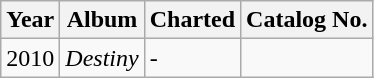<table class="wikitable">
<tr>
<th>Year</th>
<th>Album</th>
<th>Charted</th>
<th>Catalog No.</th>
</tr>
<tr>
<td>2010</td>
<td><em>Destiny</em></td>
<td>-</td>
<td></td>
</tr>
</table>
